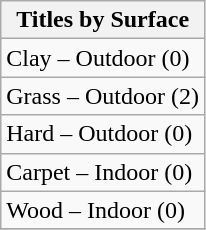<table class="wikitable" style="display:inline-table;">
<tr>
<th>Titles by Surface</th>
</tr>
<tr>
<td>Clay – Outdoor (0)</td>
</tr>
<tr>
<td>Grass – Outdoor (2)</td>
</tr>
<tr>
<td>Hard – Outdoor (0)</td>
</tr>
<tr>
<td>Carpet – Indoor (0)</td>
</tr>
<tr>
<td>Wood – Indoor (0)</td>
</tr>
<tr>
</tr>
</table>
